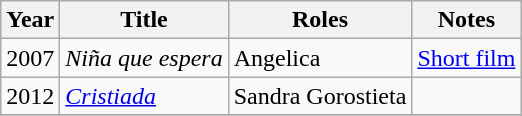<table class="wikitable sortable">
<tr>
<th>Year</th>
<th>Title</th>
<th>Roles</th>
<th>Notes</th>
</tr>
<tr>
<td>2007</td>
<td><em>Niña que espera</em></td>
<td>Angelica</td>
<td><a href='#'>Short film</a></td>
</tr>
<tr>
<td>2012</td>
<td><em><a href='#'>Cristiada</a></em></td>
<td>Sandra Gorostieta</td>
<td></td>
</tr>
<tr>
</tr>
</table>
